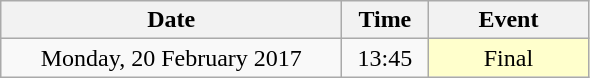<table class = "wikitable" style="text-align:center;">
<tr>
<th width=220>Date</th>
<th width=50>Time</th>
<th width=100>Event</th>
</tr>
<tr>
<td>Monday, 20 February 2017</td>
<td>13:45</td>
<td bgcolor=ffffcc>Final</td>
</tr>
</table>
